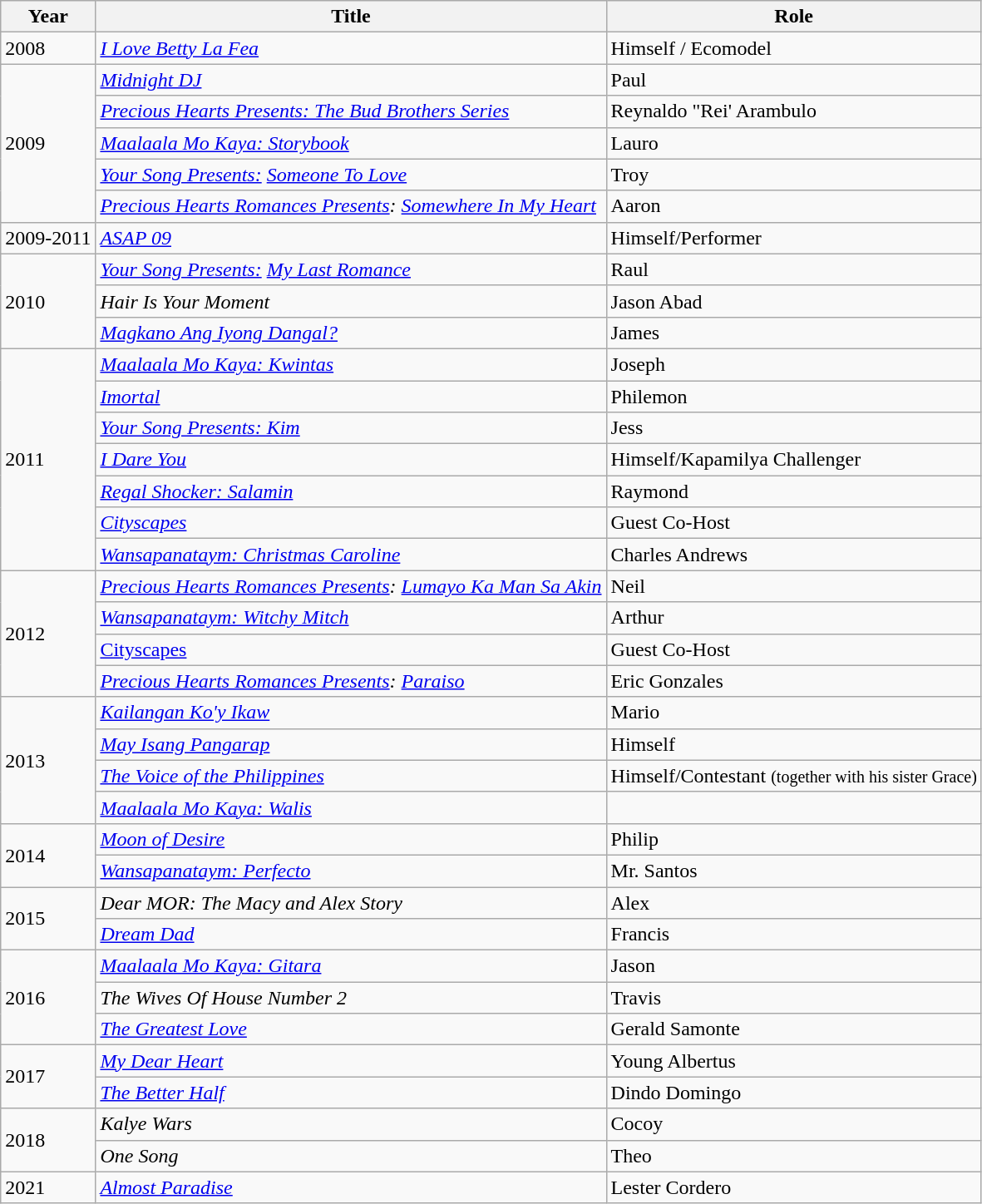<table class="wikitable sortable">
<tr>
<th>Year</th>
<th>Title</th>
<th>Role</th>
</tr>
<tr>
<td>2008</td>
<td><em><a href='#'>I Love Betty La Fea</a></em></td>
<td>Himself / Ecomodel</td>
</tr>
<tr>
<td rowspan=5>2009</td>
<td><em><a href='#'>Midnight DJ</a></em></td>
<td>Paul</td>
</tr>
<tr>
<td><em><a href='#'>Precious Hearts Presents: The Bud Brothers Series</a></em></td>
<td>Reynaldo "Rei' Arambulo</td>
</tr>
<tr>
<td><em><a href='#'> Maalaala Mo Kaya: Storybook</a></em></td>
<td>Lauro</td>
</tr>
<tr>
<td><em><a href='#'>Your Song Presents:</a> <a href='#'>Someone To Love</a></em></td>
<td>Troy</td>
</tr>
<tr>
<td><em><a href='#'>Precious Hearts Romances Presents</a>: <a href='#'>Somewhere In My Heart</a></em></td>
<td>Aaron</td>
</tr>
<tr>
<td>2009-2011</td>
<td><em><a href='#'>ASAP 09</a></em></td>
<td>Himself/Performer</td>
</tr>
<tr>
<td rowspan=3>2010</td>
<td><em><a href='#'>Your Song Presents:</a> <a href='#'>My Last Romance</a></em></td>
<td>Raul</td>
</tr>
<tr>
<td><em>Hair Is Your Moment</em></td>
<td>Jason Abad</td>
</tr>
<tr>
<td><em><a href='#'>Magkano Ang Iyong Dangal?</a></em></td>
<td>James</td>
</tr>
<tr>
<td rowspan=7>2011</td>
<td><em><a href='#'> Maalaala Mo Kaya: Kwintas</a></em></td>
<td>Joseph</td>
</tr>
<tr>
<td><em><a href='#'>Imortal</a></em></td>
<td>Philemon</td>
</tr>
<tr>
<td><em><a href='#'>Your Song Presents: Kim</a></em></td>
<td>Jess</td>
</tr>
<tr>
<td><em><a href='#'>I Dare You</a></em></td>
<td>Himself/Kapamilya Challenger</td>
</tr>
<tr>
<td><em><a href='#'> Regal Shocker: Salamin</a></em></td>
<td>Raymond</td>
</tr>
<tr>
<td><em><a href='#'>Cityscapes</a></em></td>
<td>Guest Co-Host</td>
</tr>
<tr>
<td><em><a href='#'> Wansapanataym: Christmas Caroline</a></em></td>
<td>Charles Andrews</td>
</tr>
<tr>
<td rowspan=4>2012</td>
<td><em><a href='#'>Precious Hearts Romances Presents</a>: <a href='#'>Lumayo Ka Man Sa Akin</a></em></td>
<td>Neil</td>
</tr>
<tr>
<td><em><a href='#'> Wansapanataym: Witchy Mitch</a></em></td>
<td>Arthur</td>
</tr>
<tr>
<td><a href='#'>Cityscapes</a></td>
<td>Guest Co-Host</td>
</tr>
<tr>
<td><em><a href='#'>Precious Hearts Romances Presents</a>: <a href='#'>Paraiso</a></em></td>
<td>Eric Gonzales</td>
</tr>
<tr>
<td rowspan=4>2013</td>
<td><em><a href='#'>Kailangan Ko'y Ikaw</a></em></td>
<td>Mario</td>
</tr>
<tr>
<td><em><a href='#'>May Isang Pangarap</a></em></td>
<td>Himself</td>
</tr>
<tr>
<td><em><a href='#'>The Voice of the Philippines</a></em></td>
<td>Himself/Contestant <small>(together with his sister Grace)</small></td>
</tr>
<tr>
<td><em><a href='#'> Maalaala Mo Kaya: Walis</a></em></td>
<td></td>
</tr>
<tr>
<td rowspan=2>2014</td>
<td><em><a href='#'>Moon of Desire</a></em></td>
<td>Philip</td>
</tr>
<tr>
<td><a href='#'><em>Wansapanataym: Perfecto</em></a></td>
<td>Mr. Santos</td>
</tr>
<tr>
<td rowspan="2">2015</td>
<td><em>Dear MOR: The Macy and Alex Story</em></td>
<td>Alex</td>
</tr>
<tr>
<td><em><a href='#'>Dream Dad</a></em></td>
<td>Francis</td>
</tr>
<tr>
<td rowspan="3">2016</td>
<td><a href='#'><em>Maalaala Mo Kaya: Gitara</em></a></td>
<td>Jason</td>
</tr>
<tr>
<td><em>The Wives Of House Number 2</em></td>
<td>Travis</td>
</tr>
<tr>
<td><em><a href='#'>The Greatest Love</a></em></td>
<td>Gerald Samonte</td>
</tr>
<tr>
<td rowspan="2">2017</td>
<td><em><a href='#'>My Dear Heart</a></em></td>
<td>Young Albertus</td>
</tr>
<tr>
<td><a href='#'><em>The Better Half</em></a></td>
<td>Dindo Domingo</td>
</tr>
<tr>
<td rowspan="2">2018</td>
<td><em>Kalye Wars</em></td>
<td>Cocoy</td>
</tr>
<tr>
<td><em>One Song</em></td>
<td>Theo</td>
</tr>
<tr>
<td>2021</td>
<td><em><a href='#'>Almost Paradise</a></em></td>
<td>Lester Cordero</td>
</tr>
</table>
